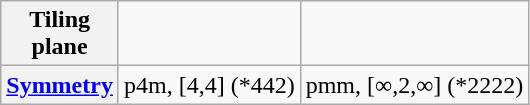<table class=wikitable>
<tr align=center>
<th>Tiling<br>plane</th>
<td></td>
<td></td>
</tr>
<tr align=center>
<th><a href='#'>Symmetry</a></th>
<td>p4m, [4,4] (*442)</td>
<td>pmm, [∞,2,∞] (*2222)</td>
</tr>
</table>
